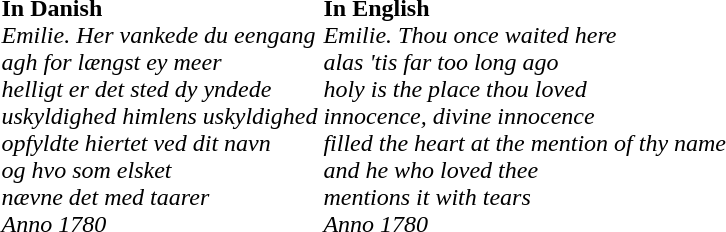<table>
<tr>
<td><br><strong>In Danish</strong><br>
<em>Emilie. Her vankede du eengang</em><br>
<em>agh for længst ey meer</em><br>
<em>helligt er det sted dy yndede</em><br>
<em>uskyldighed himlens uskyldighed</em><br>
<em>opfyldte hiertet ved dit navn</em><br>
<em>og hvo som elsket</em><br>
<em>nævne det med taarer</em><br>
<em>Anno 1780</em></td>
<td><br><strong>In English</strong><br>
<em>Emilie. Thou once waited here</em><br>
<em>alas 'tis far too long ago</em><br>
<em>holy is the place thou loved</em><br>
<em>innocence, divine innocence</em><br>
<em>filled the heart at the mention of thy name</em><br>
<em>and he who loved thee</em><br>
<em>mentions it with tears</em><br>
<em>Anno 1780</em></td>
</tr>
<tr>
</tr>
</table>
